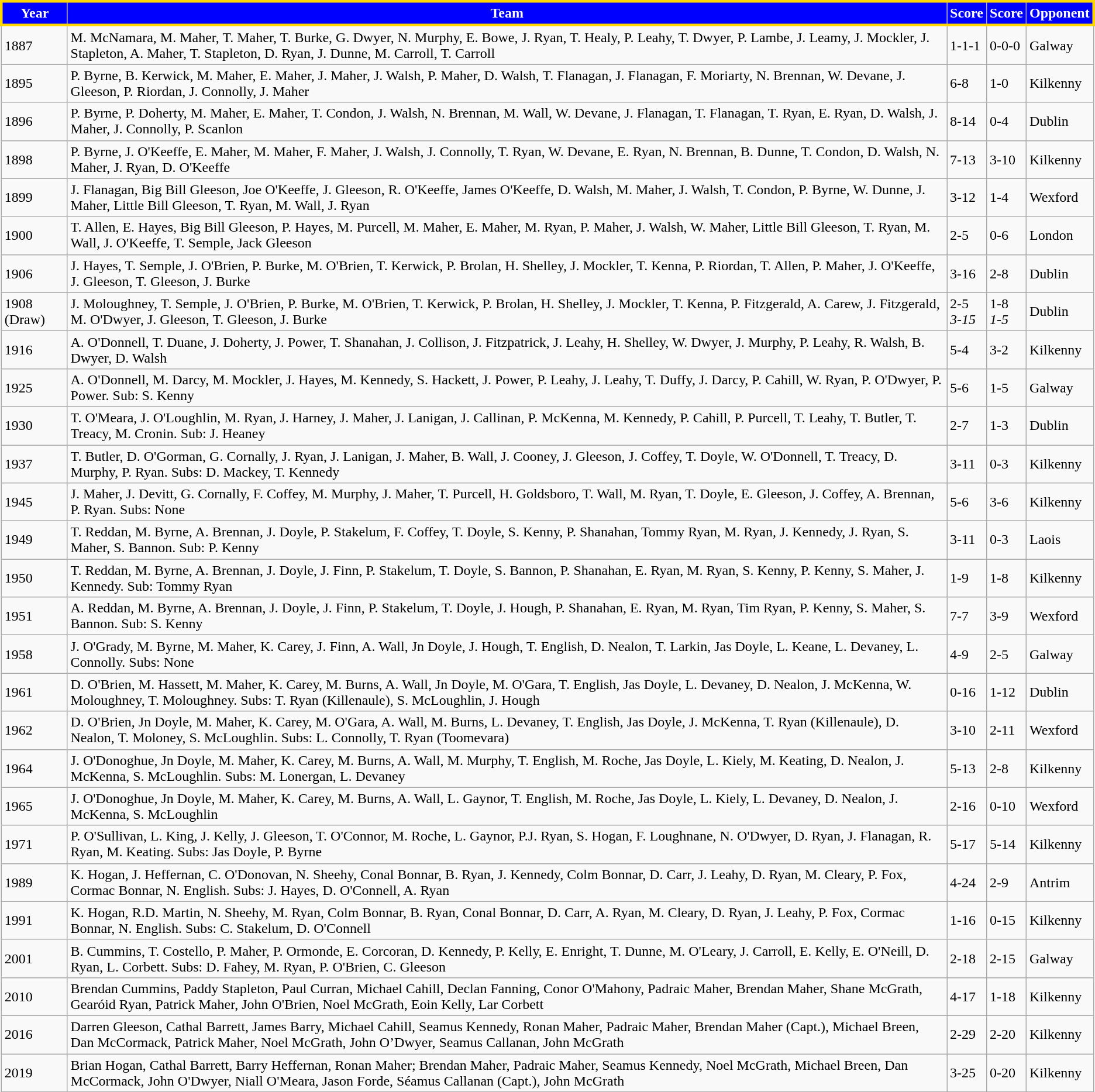<table class="wikitable">
<tr style="text-align:center;background:blue; color:white; border:3px solid gold">
<td><strong>Year</strong></td>
<td><strong>Team</strong></td>
<td><strong>Score</strong></td>
<td><strong>Score</strong></td>
<td><strong>Opponent</strong></td>
</tr>
<tr>
<td>1887</td>
<td>M. McNamara, M. Maher, T. Maher, T. Burke, G. Dwyer, N. Murphy, E. Bowe, J. Ryan, T. Healy, P. Leahy, T. Dwyer, P. Lambe, J. Leamy, J. Mockler, J. Stapleton, A. Maher, T. Stapleton, D. Ryan, J. Dunne, M. Carroll, T. Carroll</td>
<td>1-1-1</td>
<td>0-0-0</td>
<td>Galway</td>
</tr>
<tr>
<td>1895</td>
<td>P. Byrne, B. Kerwick, M. Maher, E. Maher, J. Maher, J. Walsh, P. Maher, D. Walsh, T. Flanagan, J. Flanagan, F. Moriarty, N. Brennan, W. Devane, J. Gleeson, P. Riordan, J. Connolly, J. Maher</td>
<td>6-8</td>
<td>1-0</td>
<td>Kilkenny</td>
</tr>
<tr>
<td>1896</td>
<td>P. Byrne, P. Doherty, M. Maher, E. Maher, T. Condon, J. Walsh, N. Brennan, M. Wall, W. Devane, J. Flanagan, T. Flanagan, T. Ryan, E. Ryan, D. Walsh, J. Maher, J. Connolly, P. Scanlon</td>
<td>8-14</td>
<td>0-4</td>
<td>Dublin</td>
</tr>
<tr>
<td>1898</td>
<td>P. Byrne, J. O'Keeffe, E. Maher, M. Maher, F. Maher, J. Walsh, J. Connolly, T. Ryan, W. Devane, E. Ryan, N. Brennan, B. Dunne, T. Condon, D. Walsh, N. Maher, J. Ryan, D. O'Keeffe</td>
<td>7-13</td>
<td>3-10</td>
<td>Kilkenny</td>
</tr>
<tr>
<td>1899</td>
<td>J. Flanagan, Big Bill Gleeson, Joe O'Keeffe, J. Gleeson, R. O'Keeffe, James O'Keeffe, D. Walsh, M. Maher, J. Walsh, T. Condon, P. Byrne, W. Dunne, J. Maher, Little Bill Gleeson, T. Ryan, M. Wall, J. Ryan</td>
<td>3-12</td>
<td>1-4</td>
<td>Wexford</td>
</tr>
<tr>
<td>1900</td>
<td>T. Allen, E. Hayes, Big Bill Gleeson, P. Hayes, M. Purcell, M. Maher, E. Maher, M. Ryan, P. Maher, J. Walsh, W. Maher, Little Bill Gleeson, T. Ryan, M. Wall, J. O'Keeffe, T. Semple, Jack Gleeson</td>
<td>2-5</td>
<td>0-6</td>
<td>London</td>
</tr>
<tr>
<td>1906</td>
<td>J. Hayes, T. Semple, J. O'Brien, P. Burke, M. O'Brien, T. Kerwick, P. Brolan, H. Shelley, J. Mockler, T. Kenna, P. Riordan, T. Allen, P. Maher, J. O'Keeffe, J. Gleeson, T. Gleeson, J. Burke</td>
<td>3-16</td>
<td>2-8</td>
<td>Dublin</td>
</tr>
<tr>
<td>1908 (Draw)</td>
<td>J. Moloughney, T. Semple, J. O'Brien, P. Burke, M. O'Brien, T. Kerwick, P. Brolan, H. Shelley, J. Mockler, T. Kenna, P. Fitzgerald, A. Carew, J. Fitzgerald, M. O'Dwyer, J. Gleeson, T. Gleeson, J. Burke</td>
<td>2-5<br><em>3-15</em></td>
<td>1-8<br><em>1-5</em></td>
<td>Dublin</td>
</tr>
<tr>
<td>1916</td>
<td>A. O'Donnell, T. Duane, J. Doherty, J. Power, T. Shanahan, J. Collison, J. Fitzpatrick, J. Leahy, H. Shelley, W. Dwyer, J. Murphy, P. Leahy, R. Walsh, B. Dwyer, D. Walsh</td>
<td>5-4</td>
<td>3-2</td>
<td>Kilkenny</td>
</tr>
<tr>
<td>1925</td>
<td>A. O'Donnell, M. Darcy, M. Mockler, J. Hayes, M. Kennedy, S. Hackett, J. Power, P. Leahy, J. Leahy, T. Duffy, J. Darcy, P. Cahill, W. Ryan, P. O'Dwyer, P. Power. Sub: S. Kenny</td>
<td>5-6</td>
<td>1-5</td>
<td>Galway</td>
</tr>
<tr>
<td>1930</td>
<td>T. O'Meara, J. O'Loughlin, M. Ryan, J. Harney, J. Maher, J. Lanigan, J. Callinan, P. McKenna, M. Kennedy, P. Cahill, P. Purcell, T. Leahy, T. Butler, T. Treacy, M. Cronin. Sub: J. Heaney</td>
<td>2-7</td>
<td>1-3</td>
<td>Dublin</td>
</tr>
<tr>
<td>1937</td>
<td>T. Butler, D. O'Gorman, G. Cornally, J. Ryan, J. Lanigan, J. Maher, B. Wall, J. Cooney, J. Gleeson, J. Coffey, T. Doyle, W. O'Donnell, T. Treacy, D. Murphy, P. Ryan. Subs: D. Mackey, T. Kennedy</td>
<td>3-11</td>
<td>0-3</td>
<td>Kilkenny</td>
</tr>
<tr>
<td>1945</td>
<td>J. Maher, J. Devitt, G. Cornally, F. Coffey, M. Murphy, J. Maher, T. Purcell, H. Goldsboro, T. Wall, M. Ryan, T. Doyle, E. Gleeson, J. Coffey, A. Brennan, P. Ryan. Subs: None</td>
<td>5-6</td>
<td>3-6</td>
<td>Kilkenny</td>
</tr>
<tr>
<td>1949</td>
<td>T. Reddan, M. Byrne, A. Brennan, J. Doyle, P. Stakelum, F. Coffey, T. Doyle, S. Kenny, P. Shanahan, Tommy Ryan, M. Ryan, J. Kennedy, J. Ryan, S. Maher, S. Bannon. Sub: P. Kenny</td>
<td>3-11</td>
<td>0-3</td>
<td>Laois</td>
</tr>
<tr>
<td>1950</td>
<td>T. Reddan, M. Byrne, A. Brennan, J. Doyle, J. Finn, P. Stakelum, T. Doyle, S. Bannon, P. Shanahan, E. Ryan, M. Ryan, S. Kenny, P. Kenny, S. Maher, J. Kennedy. Sub: Tommy Ryan</td>
<td>1-9</td>
<td>1-8</td>
<td>Kilkenny</td>
</tr>
<tr>
<td>1951</td>
<td>A. Reddan, M. Byrne, A. Brennan, J. Doyle, J. Finn, P. Stakelum, T. Doyle, J. Hough, P. Shanahan, E. Ryan, M. Ryan, Tim Ryan, P. Kenny, S. Maher, S. Bannon. Sub: S. Kenny</td>
<td>7-7</td>
<td>3-9</td>
<td>Wexford</td>
</tr>
<tr>
<td>1958</td>
<td>J. O'Grady, M. Byrne, M. Maher, K. Carey, J. Finn, A. Wall, Jn Doyle, J. Hough, T. English, D. Nealon, T. Larkin, Jas Doyle, L. Keane, L. Devaney, L. Connolly. Subs: None</td>
<td>4-9</td>
<td>2-5</td>
<td>Galway</td>
</tr>
<tr>
<td>1961</td>
<td>D. O'Brien, M. Hassett, M. Maher, K. Carey, M. Burns, A. Wall, Jn Doyle, M. O'Gara, T. English, Jas Doyle, L. Devaney, D. Nealon, J. McKenna, W. Moloughney, T. Moloughney. Subs: T. Ryan (Killenaule), S. McLoughlin, J. Hough</td>
<td>0-16</td>
<td>1-12</td>
<td>Dublin</td>
</tr>
<tr>
<td>1962</td>
<td>D. O'Brien, Jn Doyle, M. Maher, K. Carey, M. O'Gara, A. Wall, M. Burns, L. Devaney, T. English, Jas Doyle, J. McKenna, T. Ryan (Killenaule), D. Nealon, T. Moloney, S. McLoughlin. Subs: L. Connolly, T. Ryan (Toomevara)</td>
<td>3-10</td>
<td>2-11</td>
<td>Wexford</td>
</tr>
<tr>
<td>1964</td>
<td>J. O'Donoghue, Jn Doyle, M. Maher, K. Carey, M. Burns, A. Wall, M. Murphy, T. English, M. Roche, Jas Doyle, L. Kiely, M. Keating, D. Nealon, J. McKenna, S. McLoughlin. Subs: M. Lonergan, L. Devaney</td>
<td>5-13</td>
<td>2-8</td>
<td>Kilkenny</td>
</tr>
<tr>
<td>1965</td>
<td>J. O'Donoghue, Jn Doyle, M. Maher, K. Carey, M. Burns, A. Wall, L. Gaynor, T. English, M. Roche, Jas Doyle, L. Kiely, L. Devaney, D. Nealon, J. McKenna, S. McLoughlin</td>
<td>2-16</td>
<td>0-10</td>
<td>Wexford</td>
</tr>
<tr>
<td>1971</td>
<td>P. O'Sullivan, L. King, J. Kelly, J. Gleeson, T. O'Connor, M. Roche, L. Gaynor, P.J. Ryan, S. Hogan, F. Loughnane, N. O'Dwyer, D. Ryan, J. Flanagan, R. Ryan, M. Keating. Subs: Jas Doyle, P. Byrne</td>
<td>5-17</td>
<td>5-14</td>
<td>Kilkenny</td>
</tr>
<tr>
<td>1989</td>
<td>K. Hogan, J. Heffernan, C. O'Donovan, N. Sheehy, Conal Bonnar, B. Ryan, J. Kennedy, Colm Bonnar, D. Carr, J. Leahy, D. Ryan, M. Cleary, P. Fox, Cormac Bonnar, N. English. Subs: J. Hayes, D. O'Connell, A. Ryan</td>
<td>4-24</td>
<td>2-9</td>
<td>Antrim</td>
</tr>
<tr>
<td>1991</td>
<td>K. Hogan, R.D. Martin, N. Sheehy, M. Ryan, Colm Bonnar, B. Ryan, Conal Bonnar, D. Carr, A. Ryan, M. Cleary, D. Ryan, J. Leahy, P. Fox, Cormac Bonnar, N. English. Subs: C. Stakelum, D. O'Connell</td>
<td>1-16</td>
<td>0-15</td>
<td>Kilkenny</td>
</tr>
<tr>
<td>2001</td>
<td>B. Cummins, T. Costello, P. Maher, P. Ormonde, E. Corcoran, D. Kennedy, P. Kelly, E. Enright, T. Dunne, M. O'Leary, J. Carroll, E. Kelly, E. O'Neill, D. Ryan, L. Corbett. Subs: D. Fahey, M. Ryan, P. O'Brien, C. Gleeson</td>
<td>2-18</td>
<td>2-15</td>
<td>Galway</td>
</tr>
<tr>
<td>2010</td>
<td>Brendan Cummins, Paddy Stapleton, Paul Curran, Michael Cahill, Declan Fanning, Conor O'Mahony, Padraic Maher, Brendan Maher, Shane McGrath, Gearóid Ryan, Patrick Maher, John O'Brien, Noel McGrath, Eoin Kelly, Lar Corbett</td>
<td>4-17</td>
<td>1-18</td>
<td>Kilkenny</td>
</tr>
<tr>
<td>2016</td>
<td>Darren Gleeson, Cathal Barrett, James Barry, Michael Cahill, Seamus Kennedy, Ronan Maher, Padraic Maher, Brendan Maher (Capt.), Michael Breen, Dan McCormack, Patrick Maher, Noel McGrath, John O’Dwyer, Seamus Callanan, John McGrath</td>
<td>2-29</td>
<td>2-20</td>
<td>Kilkenny</td>
</tr>
<tr>
<td>2019</td>
<td>Brian Hogan, Cathal Barrett, Barry Heffernan, Ronan Maher; Brendan Maher, Padraic Maher, Seamus Kennedy, Noel McGrath, Michael Breen, Dan McCormack, John O'Dwyer, Niall O'Meara, Jason Forde, Séamus Callanan (Capt.), John McGrath</td>
<td>3-25</td>
<td>0-20</td>
<td>Kilkenny</td>
</tr>
</table>
